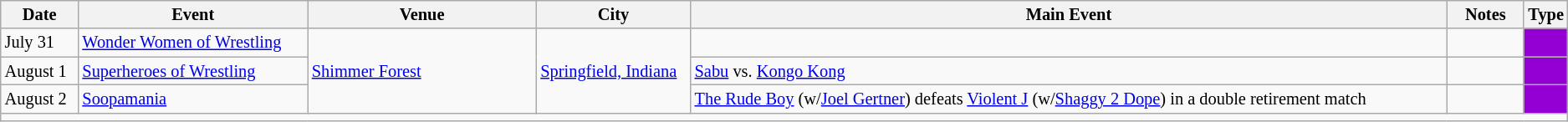<table class="sortable wikitable succession-box" style="font-size:85%;">
<tr>
<th scope="col" style="width:5%;">Date</th>
<th scope="col" style="width:15%;">Event</th>
<th scope="col" style="width:15%;">Venue</th>
<th scope="col" style="width:10%;">City</th>
<th scope="col" style="width:50%;">Main Event</th>
<th scope="col" style="width:10%;">Notes</th>
<th scope="col" style="width:1%;">Type</th>
</tr>
<tr>
<td>July 31</td>
<td><a href='#'>Wonder Women of Wrestling</a></td>
<td rowspan=3><a href='#'>Shimmer Forest</a></td>
<td rowspan=3><a href='#'>Springfield, Indiana</a></td>
<td></td>
<td></td>
<td style="background: darkviolet"></td>
</tr>
<tr>
<td>August 1</td>
<td><a href='#'>Superheroes of Wrestling</a></td>
<td><a href='#'>Sabu</a> vs. <a href='#'>Kongo Kong</a></td>
<td></td>
<td style="background: darkviolet"></td>
</tr>
<tr>
<td>August 2</td>
<td><a href='#'>Soopamania</a></td>
<td><a href='#'>The Rude Boy</a> (w/<a href='#'>Joel Gertner</a>) defeats <a href='#'>Violent J</a> (w/<a href='#'>Shaggy 2 Dope</a>) in a double retirement match</td>
<td></td>
<td style="background: darkviolet"></td>
</tr>
<tr>
<td colspan="7"></td>
</tr>
</table>
